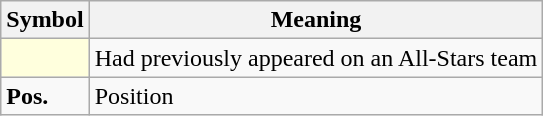<table Class="wikitable">
<tr>
<th scope=col>Symbol</th>
<th scope=col>Meaning</th>
</tr>
<tr>
<td style="background:#FFFFDD;"></td>
<td>Had previously appeared on an All-Stars team</td>
</tr>
<tr>
<td><strong>Pos.</strong></td>
<td>Position</td>
</tr>
</table>
